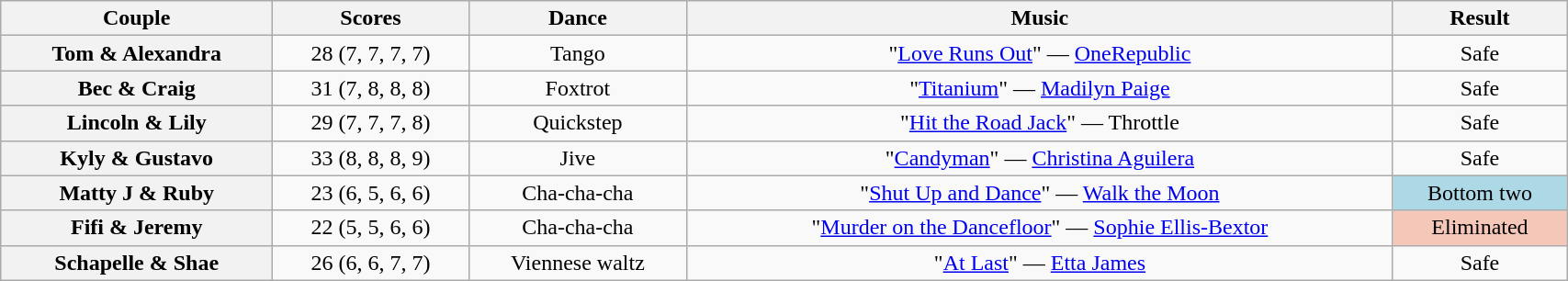<table class="wikitable sortable" style="text-align:center; width: 90%">
<tr>
<th scope="col">Couple</th>
<th scope="col">Scores</th>
<th scope="col" class="unsortable">Dance</th>
<th scope="col" class="unsortable">Music</th>
<th scope="col" class="unsortable">Result</th>
</tr>
<tr>
<th scope="row">Tom & Alexandra</th>
<td>28 (7, 7, 7, 7)</td>
<td>Tango</td>
<td>"<a href='#'>Love Runs Out</a>" — <a href='#'>OneRepublic</a></td>
<td>Safe</td>
</tr>
<tr>
<th scope="row">Bec & Craig</th>
<td>31 (7, 8, 8, 8)</td>
<td>Foxtrot</td>
<td>"<a href='#'>Titanium</a>" — <a href='#'>Madilyn Paige</a></td>
<td>Safe</td>
</tr>
<tr>
<th scope="row">Lincoln & Lily</th>
<td>29 (7, 7, 7, 8)</td>
<td>Quickstep</td>
<td>"<a href='#'>Hit the Road Jack</a>" — Throttle</td>
<td>Safe</td>
</tr>
<tr>
<th scope="row">Kyly & Gustavo</th>
<td>33 (8, 8, 8, 9)</td>
<td>Jive</td>
<td>"<a href='#'>Candyman</a>" — <a href='#'>Christina Aguilera</a></td>
<td>Safe</td>
</tr>
<tr>
<th scope="row">Matty J & Ruby</th>
<td>23 (6, 5, 6, 6)</td>
<td>Cha-cha-cha</td>
<td>"<a href='#'>Shut Up and Dance</a>" — <a href='#'>Walk the Moon</a></td>
<td bgcolor="lightblue">Bottom two</td>
</tr>
<tr>
<th scope="row">Fifi & Jeremy</th>
<td>22 (5, 5, 6, 6)</td>
<td>Cha-cha-cha</td>
<td>"<a href='#'>Murder on the Dancefloor</a>" — <a href='#'>Sophie Ellis-Bextor</a></td>
<td bgcolor="f4c7b8">Eliminated</td>
</tr>
<tr>
<th scope="row">Schapelle & Shae</th>
<td>26 (6, 6, 7, 7)</td>
<td>Viennese waltz</td>
<td>"<a href='#'>At Last</a>" — <a href='#'>Etta James</a></td>
<td>Safe</td>
</tr>
</table>
